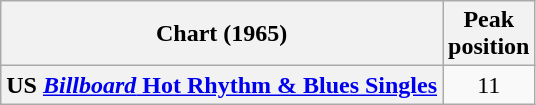<table class="wikitable plainrowheaders">
<tr>
<th scope="col">Chart (1965)</th>
<th scope="col">Peak<br>position</th>
</tr>
<tr>
<th scope="row">US <a href='#'><em>Billboard</em> Hot Rhythm & Blues Singles</a></th>
<td align="center">11</td>
</tr>
</table>
